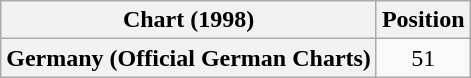<table class="wikitable plainrowheaders" style="text-align:center">
<tr>
<th scope="col">Chart (1998)</th>
<th scope="col">Position</th>
</tr>
<tr>
<th scope="row">Germany (Official German Charts)</th>
<td align="center">51</td>
</tr>
</table>
